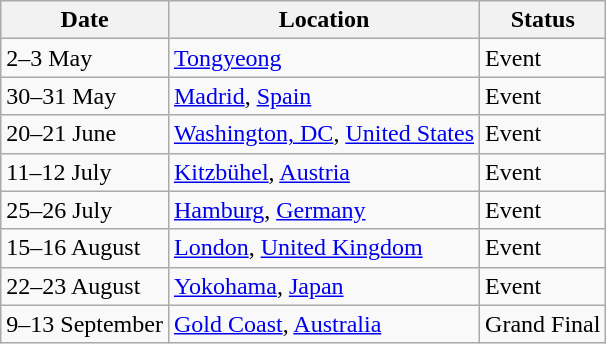<table class="wikitable">
<tr>
<th>Date</th>
<th>Location</th>
<th>Status</th>
</tr>
<tr>
<td>2–3 May</td>
<td> <a href='#'>Tongyeong</a></td>
<td>Event</td>
</tr>
<tr>
<td>30–31 May</td>
<td> <a href='#'>Madrid</a>, <a href='#'>Spain</a></td>
<td>Event</td>
</tr>
<tr>
<td>20–21 June</td>
<td> <a href='#'>Washington, DC</a>, <a href='#'>United States</a></td>
<td>Event</td>
</tr>
<tr>
<td>11–12 July</td>
<td> <a href='#'>Kitzbühel</a>, <a href='#'>Austria</a></td>
<td>Event</td>
</tr>
<tr>
<td>25–26 July</td>
<td> <a href='#'>Hamburg</a>, <a href='#'>Germany</a></td>
<td>Event</td>
</tr>
<tr>
<td>15–16 August</td>
<td> <a href='#'>London</a>, <a href='#'>United Kingdom</a></td>
<td>Event</td>
</tr>
<tr>
<td>22–23 August</td>
<td> <a href='#'>Yokohama</a>, <a href='#'>Japan</a></td>
<td>Event</td>
</tr>
<tr>
<td>9–13 September</td>
<td> <a href='#'>Gold Coast</a>, <a href='#'>Australia</a></td>
<td>Grand Final</td>
</tr>
</table>
